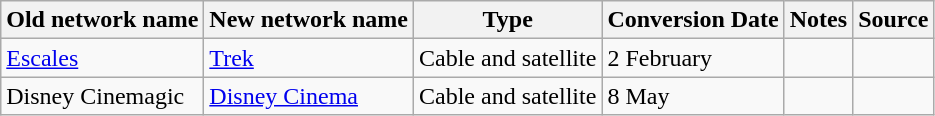<table class="wikitable">
<tr>
<th>Old network name</th>
<th>New network name</th>
<th>Type</th>
<th>Conversion Date</th>
<th>Notes</th>
<th>Source</th>
</tr>
<tr>
<td><a href='#'>Escales</a></td>
<td><a href='#'>Trek</a></td>
<td>Cable and satellite</td>
<td>2 February</td>
<td></td>
<td></td>
</tr>
<tr>
<td>Disney Cinemagic</td>
<td><a href='#'>Disney Cinema</a></td>
<td>Cable and satellite</td>
<td>8 May</td>
<td></td>
<td></td>
</tr>
</table>
